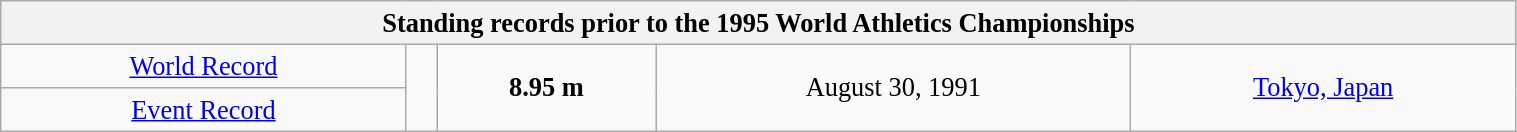<table class="wikitable" style=" text-align:center; font-size:110%;" width="80%">
<tr>
<th colspan="5">Standing records prior to the 1995 World Athletics Championships</th>
</tr>
<tr>
<td><a href='#'>World Record</a></td>
<td rowspan=2></td>
<td rowspan=2><strong>8.95 m</strong></td>
<td rowspan=2>August 30, 1991</td>
<td rowspan=2> <a href='#'>Tokyo, Japan</a></td>
</tr>
<tr>
<td><a href='#'>Event Record</a></td>
</tr>
</table>
